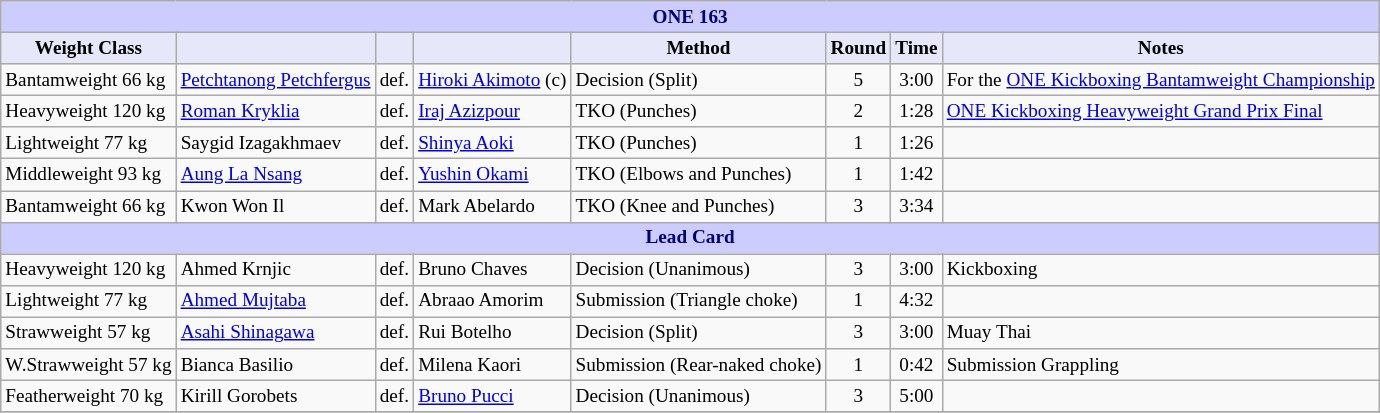<table class="wikitable" style="font-size: 80%;">
<tr>
<th colspan="8" style="background-color: #ccf; color: #000080; text-align: center;"><strong>ONE 163</strong></th>
</tr>
<tr>
<th colspan="1" style="background-color: #E6E8FA; color: #000000; text-align: center;">Weight Class</th>
<th colspan="1" style="background-color: #E6E8FA; color: #000000; text-align: center;"></th>
<th colspan="1" style="background-color: #E6E8FA; color: #000000; text-align: center;"></th>
<th colspan="1" style="background-color: #E6E8FA; color: #000000; text-align: center;"></th>
<th colspan="1" style="background-color: #E6E8FA; color: #000000; text-align: center;">Method</th>
<th colspan="1" style="background-color: #E6E8FA; color: #000000; text-align: center;">Round</th>
<th colspan="1" style="background-color: #E6E8FA; color: #000000; text-align: center;">Time</th>
<th colspan="1" style="background-color: #E6E8FA; color: #000000; text-align: center;">Notes</th>
</tr>
<tr>
<td>Bantamweight 66 kg</td>
<td> <a href='#'>Petchtanong Petchfergus</a></td>
<td>def.</td>
<td> <a href='#'>Hiroki Akimoto</a> (c)</td>
<td>Decision (Split)</td>
<td align=center>5</td>
<td align=center>3:00</td>
<td>For the <a href='#'>ONE Kickboxing Bantamweight Championship</a></td>
</tr>
<tr>
<td>Heavyweight 120 kg</td>
<td> <a href='#'>Roman Kryklia</a></td>
<td>def.</td>
<td> <a href='#'>Iraj Azizpour</a></td>
<td>TKO (Punches)</td>
<td align=center>2</td>
<td align=center>1:28</td>
<td><a href='#'>ONE Kickboxing Heavyweight Grand Prix Final</a></td>
</tr>
<tr>
<td>Lightweight 77 kg</td>
<td> Saygid Izagakhmaev</td>
<td>def.</td>
<td> <a href='#'>Shinya Aoki</a></td>
<td>TKO (Punches)</td>
<td align=center>1</td>
<td align=center>1:26</td>
<td></td>
</tr>
<tr>
<td>Middleweight 93 kg</td>
<td> <a href='#'>Aung La Nsang</a></td>
<td>def.</td>
<td> <a href='#'>Yushin Okami</a></td>
<td>TKO (Elbows and Punches)</td>
<td align=center>1</td>
<td align=center>1:42</td>
<td></td>
</tr>
<tr>
<td>Bantamweight 66 kg</td>
<td> Kwon Won Il</td>
<td>def.</td>
<td> Mark Abelardo</td>
<td>TKO (Knee and Punches)</td>
<td align=center>3</td>
<td align=center>3:34</td>
<td></td>
</tr>
<tr>
<td ! colspan="8" style="background-color: #ccf; color: #000080; text-align: center;"><strong>Lead Card</strong></td>
</tr>
<tr>
<td>Heavyweight 120 kg</td>
<td> Ahmed Krnjic</td>
<td>def.</td>
<td> Bruno Chaves</td>
<td>Decision (Unanimous)</td>
<td align=center>3</td>
<td align=center>3:00</td>
<td>Kickboxing</td>
</tr>
<tr>
<td>Lightweight 77 kg</td>
<td> <a href='#'>Ahmed Mujtaba</a></td>
<td>def.</td>
<td> Abraao Amorim</td>
<td>Submission (Triangle choke)</td>
<td align=center>1</td>
<td align=center>4:32</td>
<td></td>
</tr>
<tr>
<td>Strawweight 57 kg</td>
<td> <a href='#'>Asahi Shinagawa</a></td>
<td>def.</td>
<td> Rui Botelho</td>
<td>Decision (Split)</td>
<td align=center>3</td>
<td align=center>3:00</td>
<td>Muay Thai</td>
</tr>
<tr>
<td>W.Strawweight 57 kg</td>
<td> Bianca Basilio</td>
<td>def.</td>
<td> Milena Kaori</td>
<td>Submission (Rear-naked choke)</td>
<td align=center>1</td>
<td align=center>0:42</td>
<td>Submission Grappling</td>
</tr>
<tr>
<td>Featherweight 70 kg</td>
<td> Kirill Gorobets</td>
<td>def.</td>
<td> <a href='#'>Bruno Pucci</a></td>
<td>Decision (Unanimous)</td>
<td align=center>3</td>
<td align=center>5:00</td>
<td></td>
</tr>
<tr>
</tr>
</table>
